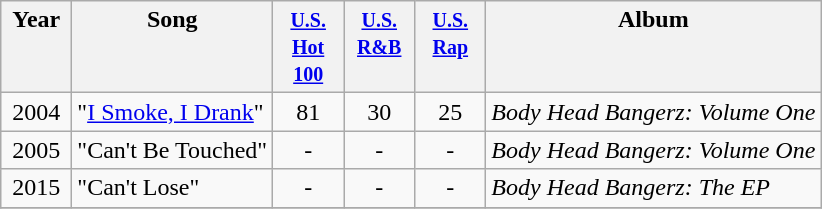<table class="wikitable">
<tr>
<th align="center" valign="top" width="40">Year</th>
<th align="left" valign="top">Song</th>
<th align="center" valign="top" width="40"><small><a href='#'>U.S. Hot 100</a></small></th>
<th align="center" valign="top" width="40"><small><a href='#'>U.S. R&B</a></small></th>
<th align="center" valign="top" width="40"><small><a href='#'>U.S. Rap</a></small></th>
<th align="left" valign="top">Album</th>
</tr>
<tr>
<td align="center" valign="top">2004</td>
<td align="left" valign="top">"<a href='#'>I Smoke, I Drank</a>"</td>
<td align="center" valign="top">81</td>
<td align="center" valign="top">30</td>
<td align="center" valign="top">25</td>
<td align="left" valign="top"><em>Body Head Bangerz: Volume One</em></td>
</tr>
<tr>
<td align="center" valign="top">2005</td>
<td align="left" valign="top">"Can't Be Touched"</td>
<td align="center" valign="top">-</td>
<td align="center" valign="top">-</td>
<td align="center" valign="top">-</td>
<td align="left" valign="top"><em>Body Head Bangerz: Volume One</em></td>
</tr>
<tr>
<td align="center" valign="top">2015</td>
<td align="left" valign="top">"Can't Lose"</td>
<td align="center" valign="top">-</td>
<td align="center" valign="top">-</td>
<td align="center" valign="top">-</td>
<td align="left" valign="top"><em>Body Head Bangerz: The EP</em></td>
</tr>
<tr>
</tr>
</table>
